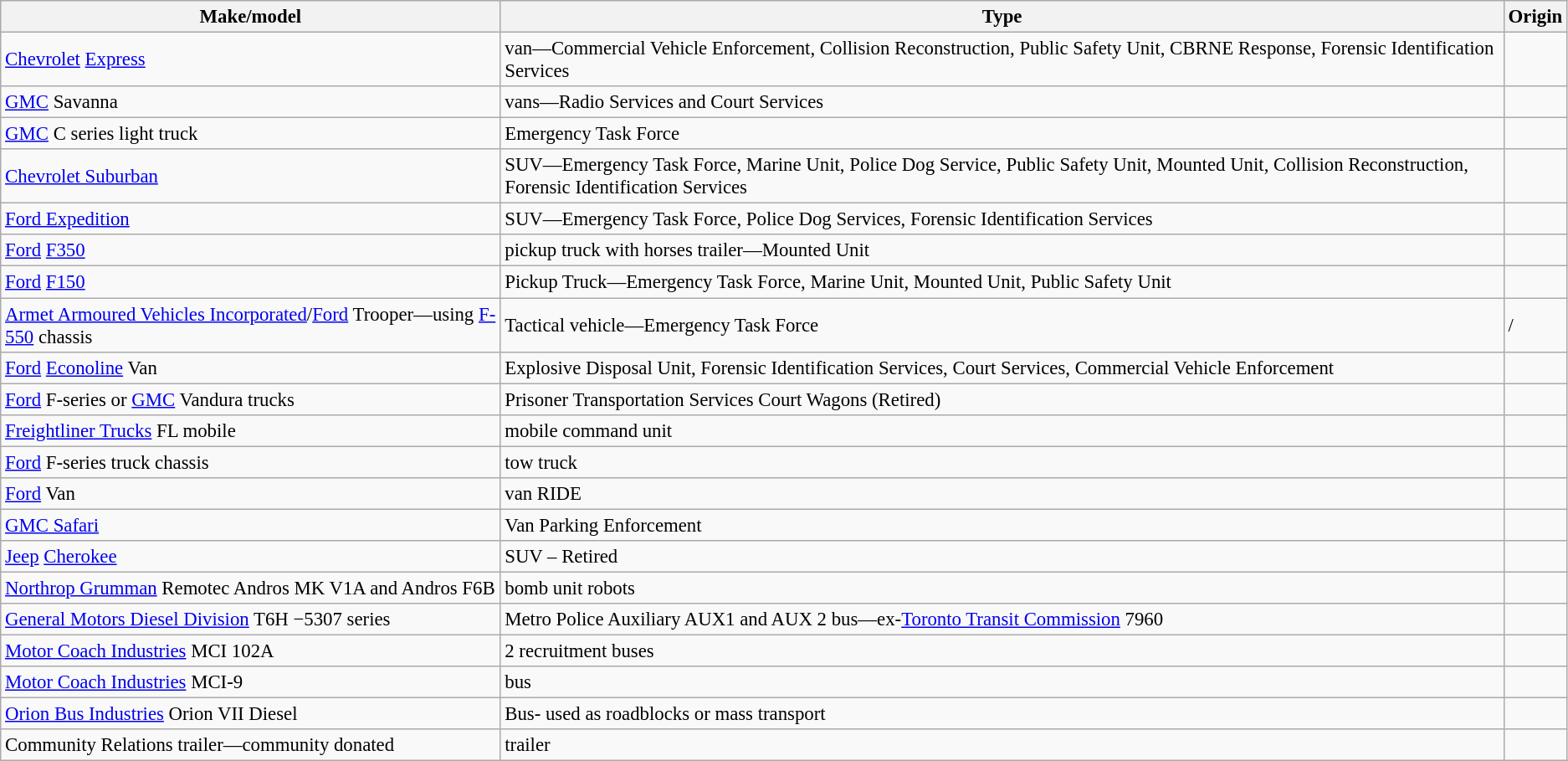<table class="wikitable" style="font-size: 95%;" |>
<tr>
<th>Make/model</th>
<th>Type</th>
<th>Origin</th>
</tr>
<tr>
<td><a href='#'>Chevrolet</a> <a href='#'>Express</a></td>
<td>van—Commercial Vehicle Enforcement, Collision Reconstruction, Public Safety Unit, CBRNE Response, Forensic Identification Services</td>
<td></td>
</tr>
<tr>
<td><a href='#'>GMC</a> Savanna</td>
<td>vans—Radio Services and Court Services</td>
<td></td>
</tr>
<tr>
<td><a href='#'>GMC</a> C series light truck</td>
<td>Emergency Task Force</td>
<td></td>
</tr>
<tr>
<td><a href='#'>Chevrolet Suburban</a></td>
<td>SUV—Emergency Task Force, Marine Unit, Police Dog Service, Public Safety Unit, Mounted Unit, Collision Reconstruction, Forensic Identification Services</td>
<td></td>
</tr>
<tr>
<td><a href='#'>Ford Expedition</a></td>
<td>SUV—Emergency Task Force, Police Dog Services, Forensic Identification Services</td>
<td></td>
</tr>
<tr>
<td><a href='#'>Ford</a> <a href='#'>F350</a></td>
<td>pickup truck with horses trailer—Mounted Unit</td>
<td></td>
</tr>
<tr>
<td><a href='#'>Ford</a> <a href='#'>F150</a></td>
<td>Pickup Truck—Emergency Task Force, Marine Unit, Mounted Unit, Public Safety Unit</td>
<td></td>
</tr>
<tr>
<td><a href='#'>Armet Armoured Vehicles Incorporated</a>/<a href='#'>Ford</a> Trooper—using <a href='#'>F-550</a> chassis</td>
<td>Tactical vehicle—Emergency Task Force</td>
<td>/</td>
</tr>
<tr>
<td><a href='#'>Ford</a> <a href='#'>Econoline</a> Van</td>
<td>Explosive Disposal Unit, Forensic Identification Services, Court Services, Commercial Vehicle Enforcement</td>
<td></td>
</tr>
<tr>
<td><a href='#'>Ford</a> F-series or <a href='#'>GMC</a> Vandura trucks</td>
<td>Prisoner Transportation Services Court Wagons (Retired)</td>
<td></td>
</tr>
<tr>
<td><a href='#'>Freightliner Trucks</a> FL mobile</td>
<td>mobile command unit</td>
<td></td>
</tr>
<tr>
<td><a href='#'>Ford</a> F-series truck chassis</td>
<td>tow truck</td>
<td></td>
</tr>
<tr>
<td><a href='#'>Ford</a> Van</td>
<td>van RIDE</td>
<td></td>
</tr>
<tr>
<td><a href='#'>GMC Safari</a></td>
<td>Van Parking Enforcement</td>
<td></td>
</tr>
<tr>
<td><a href='#'>Jeep</a> <a href='#'>Cherokee</a></td>
<td>SUV – Retired</td>
<td></td>
</tr>
<tr>
<td><a href='#'>Northrop Grumman</a> Remotec Andros MK V1A and Andros F6B</td>
<td>bomb unit robots</td>
<td></td>
</tr>
<tr>
<td><a href='#'>General Motors Diesel Division</a> T6H −5307 series</td>
<td>Metro Police Auxiliary AUX1 and AUX 2 bus—ex-<a href='#'>Toronto Transit Commission</a> 7960</td>
<td></td>
</tr>
<tr>
<td><a href='#'>Motor Coach Industries</a> MCI 102A</td>
<td>2 recruitment buses</td>
<td></td>
</tr>
<tr>
<td><a href='#'>Motor Coach Industries</a> MCI-9</td>
<td>bus</td>
<td></td>
</tr>
<tr>
<td><a href='#'>Orion Bus Industries</a> Orion VII Diesel</td>
<td>Bus- used as roadblocks or mass transport</td>
<td></td>
</tr>
<tr>
<td>Community Relations trailer—community donated</td>
<td>trailer</td>
<td></td>
</tr>
</table>
